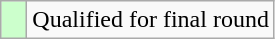<table class="wikitable">
<tr>
<td style="width:10px; background:#cfc"></td>
<td>Qualified for final round</td>
</tr>
</table>
